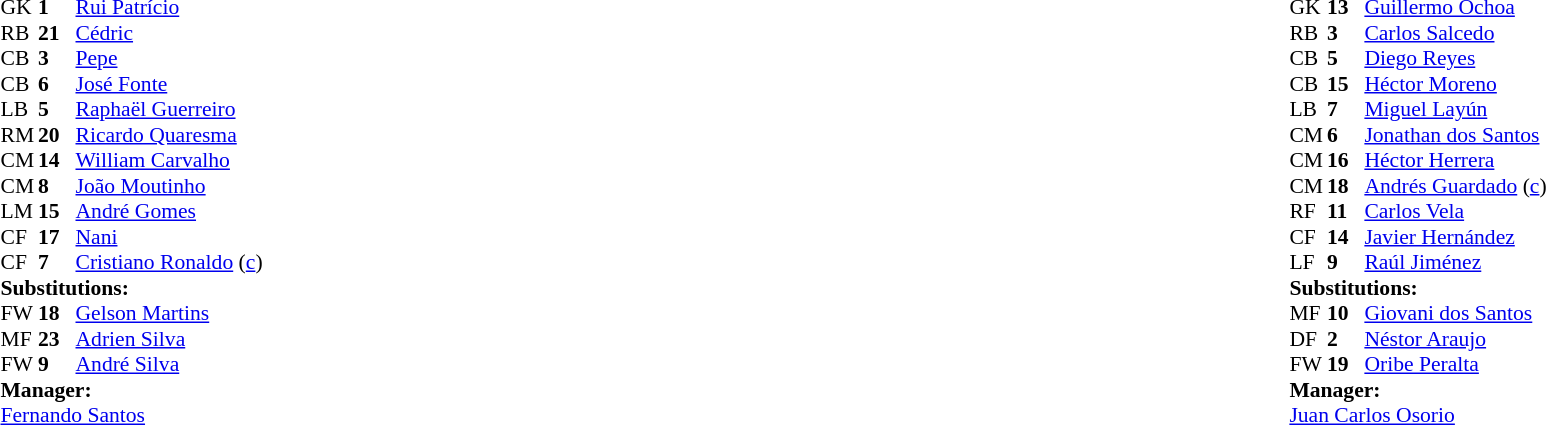<table width="100%">
<tr>
<td valign="top" width="40%"><br><table style="font-size:90%" cellspacing="0" cellpadding="0">
<tr>
<th width=25></th>
<th width=25></th>
</tr>
<tr>
<td>GK</td>
<td><strong>1</strong></td>
<td><a href='#'>Rui Patrício</a></td>
</tr>
<tr>
<td>RB</td>
<td><strong>21</strong></td>
<td><a href='#'>Cédric</a></td>
</tr>
<tr>
<td>CB</td>
<td><strong>3</strong></td>
<td><a href='#'>Pepe</a></td>
</tr>
<tr>
<td>CB</td>
<td><strong>6</strong></td>
<td><a href='#'>José Fonte</a></td>
</tr>
<tr>
<td>LB</td>
<td><strong>5</strong></td>
<td><a href='#'>Raphaël Guerreiro</a></td>
</tr>
<tr>
<td>RM</td>
<td><strong>20</strong></td>
<td><a href='#'>Ricardo Quaresma</a></td>
<td></td>
<td></td>
</tr>
<tr>
<td>CM</td>
<td><strong>14</strong></td>
<td><a href='#'>William Carvalho</a></td>
</tr>
<tr>
<td>CM</td>
<td><strong>8</strong></td>
<td><a href='#'>João Moutinho</a></td>
<td></td>
<td></td>
</tr>
<tr>
<td>LM</td>
<td><strong>15</strong></td>
<td><a href='#'>André Gomes</a></td>
<td></td>
</tr>
<tr>
<td>CF</td>
<td><strong>17</strong></td>
<td><a href='#'>Nani</a></td>
<td></td>
<td></td>
</tr>
<tr>
<td>CF</td>
<td><strong>7</strong></td>
<td><a href='#'>Cristiano Ronaldo</a> (<a href='#'>c</a>)</td>
</tr>
<tr>
<td colspan=3><strong>Substitutions:</strong></td>
</tr>
<tr>
<td>FW</td>
<td><strong>18</strong></td>
<td><a href='#'>Gelson Martins</a></td>
<td></td>
<td></td>
</tr>
<tr>
<td>MF</td>
<td><strong>23</strong></td>
<td><a href='#'>Adrien Silva</a></td>
<td></td>
<td></td>
</tr>
<tr>
<td>FW</td>
<td><strong>9</strong></td>
<td><a href='#'>André Silva</a></td>
<td></td>
<td></td>
</tr>
<tr>
<td colspan=3><strong>Manager:</strong></td>
</tr>
<tr>
<td colspan=3><a href='#'>Fernando Santos</a></td>
</tr>
</table>
</td>
<td valign="top"></td>
<td valign="top" width="50%"><br><table style="font-size:90%; margin:auto" cellspacing="0" cellpadding="0">
<tr>
<th width=25></th>
<th width=25></th>
</tr>
<tr>
<td>GK</td>
<td><strong>13</strong></td>
<td><a href='#'>Guillermo Ochoa</a></td>
</tr>
<tr>
<td>RB</td>
<td><strong>3</strong></td>
<td><a href='#'>Carlos Salcedo</a></td>
<td></td>
<td></td>
</tr>
<tr>
<td>CB</td>
<td><strong>5</strong></td>
<td><a href='#'>Diego Reyes</a></td>
</tr>
<tr>
<td>CB</td>
<td><strong>15</strong></td>
<td><a href='#'>Héctor Moreno</a></td>
</tr>
<tr>
<td>LB</td>
<td><strong>7</strong></td>
<td><a href='#'>Miguel Layún</a></td>
</tr>
<tr>
<td>CM</td>
<td><strong>6</strong></td>
<td><a href='#'>Jonathan dos Santos</a></td>
</tr>
<tr>
<td>CM</td>
<td><strong>16</strong></td>
<td><a href='#'>Héctor Herrera</a></td>
</tr>
<tr>
<td>CM</td>
<td><strong>18</strong></td>
<td><a href='#'>Andrés Guardado</a> (<a href='#'>c</a>)</td>
<td></td>
<td></td>
</tr>
<tr>
<td>RF</td>
<td><strong>11</strong></td>
<td><a href='#'>Carlos Vela</a></td>
<td></td>
<td></td>
</tr>
<tr>
<td>CF</td>
<td><strong>14</strong></td>
<td><a href='#'>Javier Hernández</a></td>
</tr>
<tr>
<td>LF</td>
<td><strong>9</strong></td>
<td><a href='#'>Raúl Jiménez</a></td>
<td></td>
<td></td>
</tr>
<tr>
<td colspan=3><strong>Substitutions:</strong></td>
</tr>
<tr>
<td>MF</td>
<td><strong>10</strong></td>
<td><a href='#'>Giovani dos Santos</a></td>
<td></td>
<td></td>
</tr>
<tr>
<td>DF</td>
<td><strong>2</strong></td>
<td><a href='#'>Néstor Araujo</a></td>
<td></td>
<td></td>
</tr>
<tr>
<td>FW</td>
<td><strong>19</strong></td>
<td><a href='#'>Oribe Peralta</a></td>
<td></td>
<td></td>
</tr>
<tr>
<td colspan=3><strong>Manager:</strong></td>
</tr>
<tr>
<td colspan=3> <a href='#'>Juan Carlos Osorio</a></td>
</tr>
</table>
</td>
</tr>
</table>
